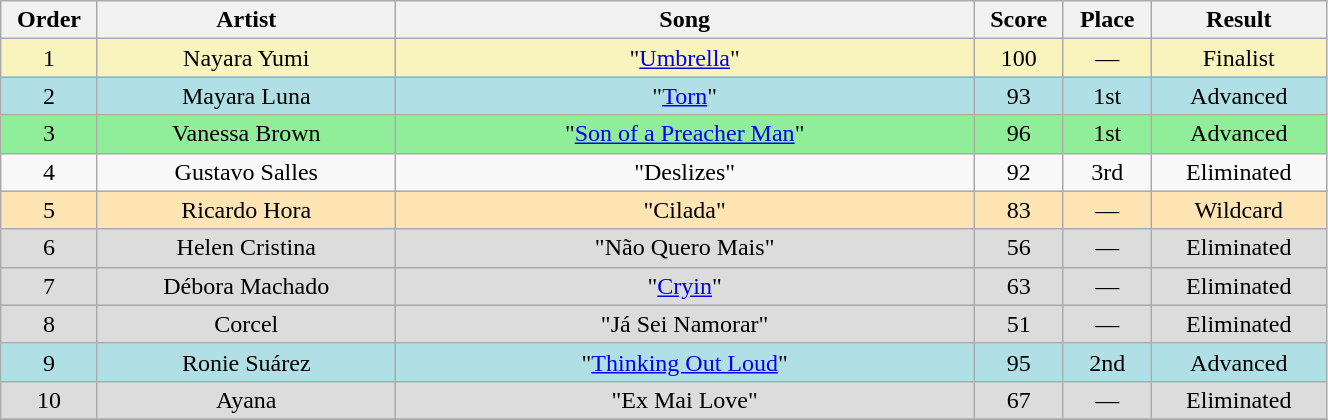<table class="wikitable" style="text-align:center; width:70%;">
<tr>
<th scope="col" width="05%">Order</th>
<th scope="col" width="17%">Artist</th>
<th scope="col" width="33%">Song</th>
<th scope="col" width="05%">Score</th>
<th scope="col" width="05%">Place</th>
<th scope="col" width="10%">Result</th>
</tr>
<tr bgcolor=F9F3BD>
<td>1</td>
<td>Nayara Yumi</td>
<td>"<a href='#'>Umbrella</a>"</td>
<td>100</td>
<td>—</td>
<td>Finalist</td>
</tr>
<tr bgcolor=B0E0E6>
<td>2</td>
<td>Mayara Luna</td>
<td>"<a href='#'>Torn</a>"</td>
<td>93</td>
<td>1st</td>
<td>Advanced</td>
</tr>
<tr bgcolor=90EE9B>
<td>3</td>
<td>Vanessa Brown</td>
<td>"<a href='#'>Son of a Preacher Man</a>"</td>
<td>96</td>
<td>1st</td>
<td>Advanced</td>
</tr>
<tr>
<td>4</td>
<td>Gustavo Salles</td>
<td>"Deslizes"</td>
<td>92</td>
<td>3rd</td>
<td>Eliminated</td>
</tr>
<tr bgcolor=FFE5B4>
<td>5</td>
<td>Ricardo Hora</td>
<td>"Cilada"</td>
<td>83</td>
<td>—</td>
<td>Wildcard</td>
</tr>
<tr bgcolor=DCDCDC>
<td>6</td>
<td>Helen Cristina</td>
<td>"Não Quero Mais"</td>
<td>56</td>
<td>—</td>
<td>Eliminated</td>
</tr>
<tr bgcolor=DCDCDC>
<td>7</td>
<td>Débora Machado</td>
<td>"<a href='#'>Cryin</a>"</td>
<td>63</td>
<td>—</td>
<td>Eliminated</td>
</tr>
<tr bgcolor=DCDCDC>
<td>8</td>
<td>Corcel</td>
<td>"Já Sei Namorar"</td>
<td>51</td>
<td>—</td>
<td>Eliminated</td>
</tr>
<tr bgcolor=B0E0E6>
<td>9</td>
<td>Ronie Suárez</td>
<td>"<a href='#'>Thinking Out Loud</a>"</td>
<td>95</td>
<td>2nd</td>
<td>Advanced</td>
</tr>
<tr bgcolor=DCDCDC>
<td>10</td>
<td>Ayana</td>
<td>"Ex Mai Love"</td>
<td>67</td>
<td>—</td>
<td>Eliminated</td>
</tr>
<tr>
</tr>
</table>
